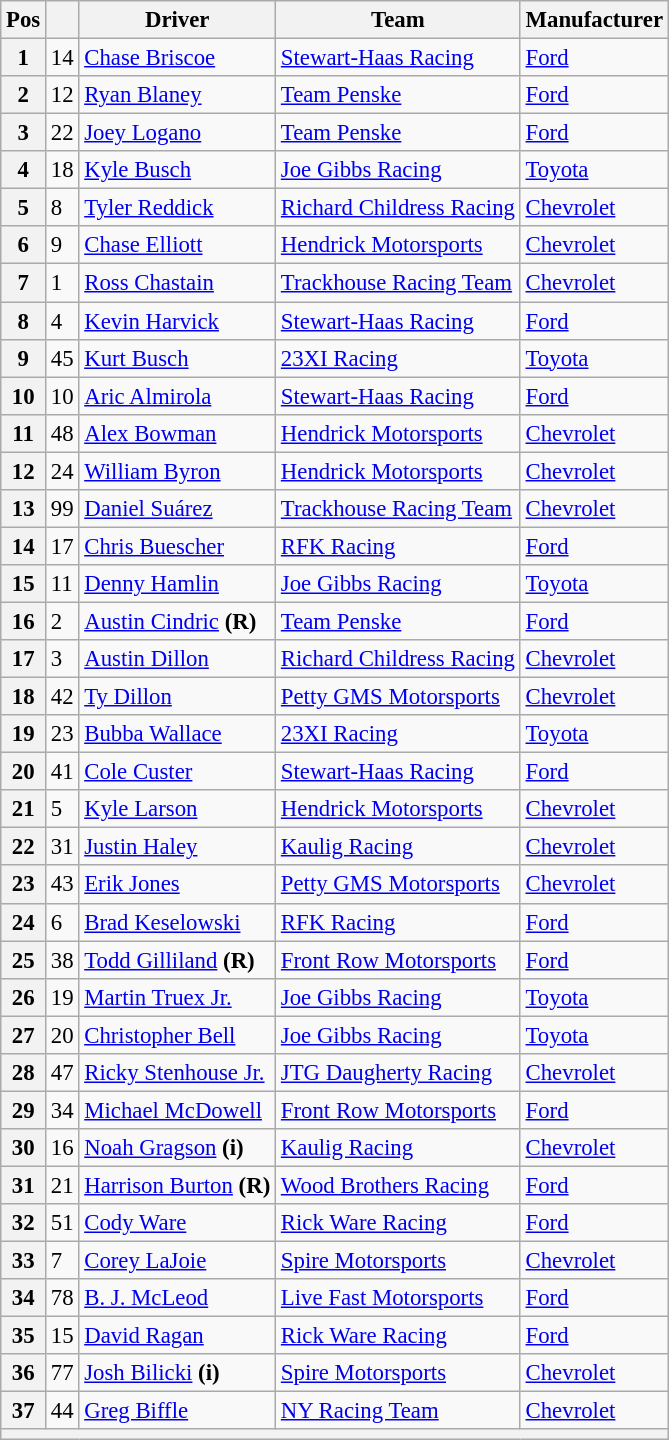<table class="wikitable" style="font-size:95%">
<tr>
<th>Pos</th>
<th></th>
<th>Driver</th>
<th>Team</th>
<th>Manufacturer</th>
</tr>
<tr>
<th>1</th>
<td>14</td>
<td><a href='#'>Chase Briscoe</a></td>
<td><a href='#'>Stewart-Haas Racing</a></td>
<td><a href='#'>Ford</a></td>
</tr>
<tr>
<th>2</th>
<td>12</td>
<td><a href='#'>Ryan Blaney</a></td>
<td><a href='#'>Team Penske</a></td>
<td><a href='#'>Ford</a></td>
</tr>
<tr>
<th>3</th>
<td>22</td>
<td><a href='#'>Joey Logano</a></td>
<td><a href='#'>Team Penske</a></td>
<td><a href='#'>Ford</a></td>
</tr>
<tr>
<th>4</th>
<td>18</td>
<td><a href='#'>Kyle Busch</a></td>
<td><a href='#'>Joe Gibbs Racing</a></td>
<td><a href='#'>Toyota</a></td>
</tr>
<tr>
<th>5</th>
<td>8</td>
<td><a href='#'>Tyler Reddick</a></td>
<td><a href='#'>Richard Childress Racing</a></td>
<td><a href='#'>Chevrolet</a></td>
</tr>
<tr>
<th>6</th>
<td>9</td>
<td><a href='#'>Chase Elliott</a></td>
<td><a href='#'>Hendrick Motorsports</a></td>
<td><a href='#'>Chevrolet</a></td>
</tr>
<tr>
<th>7</th>
<td>1</td>
<td><a href='#'>Ross Chastain</a></td>
<td><a href='#'>Trackhouse Racing Team</a></td>
<td><a href='#'>Chevrolet</a></td>
</tr>
<tr>
<th>8</th>
<td>4</td>
<td><a href='#'>Kevin Harvick</a></td>
<td><a href='#'>Stewart-Haas Racing</a></td>
<td><a href='#'>Ford</a></td>
</tr>
<tr>
<th>9</th>
<td>45</td>
<td><a href='#'>Kurt Busch</a></td>
<td><a href='#'>23XI Racing</a></td>
<td><a href='#'>Toyota</a></td>
</tr>
<tr>
<th>10</th>
<td>10</td>
<td><a href='#'>Aric Almirola</a></td>
<td><a href='#'>Stewart-Haas Racing</a></td>
<td><a href='#'>Ford</a></td>
</tr>
<tr>
<th>11</th>
<td>48</td>
<td><a href='#'>Alex Bowman</a></td>
<td><a href='#'>Hendrick Motorsports</a></td>
<td><a href='#'>Chevrolet</a></td>
</tr>
<tr>
<th>12</th>
<td>24</td>
<td><a href='#'>William Byron</a></td>
<td><a href='#'>Hendrick Motorsports</a></td>
<td><a href='#'>Chevrolet</a></td>
</tr>
<tr>
<th>13</th>
<td>99</td>
<td><a href='#'>Daniel Suárez</a></td>
<td><a href='#'>Trackhouse Racing Team</a></td>
<td><a href='#'>Chevrolet</a></td>
</tr>
<tr>
<th>14</th>
<td>17</td>
<td><a href='#'>Chris Buescher</a></td>
<td><a href='#'>RFK Racing</a></td>
<td><a href='#'>Ford</a></td>
</tr>
<tr>
<th>15</th>
<td>11</td>
<td><a href='#'>Denny Hamlin</a></td>
<td><a href='#'>Joe Gibbs Racing</a></td>
<td><a href='#'>Toyota</a></td>
</tr>
<tr>
<th>16</th>
<td>2</td>
<td><a href='#'>Austin Cindric</a> <strong>(R)</strong></td>
<td><a href='#'>Team Penske</a></td>
<td><a href='#'>Ford</a></td>
</tr>
<tr>
<th>17</th>
<td>3</td>
<td><a href='#'>Austin Dillon</a></td>
<td><a href='#'>Richard Childress Racing</a></td>
<td><a href='#'>Chevrolet</a></td>
</tr>
<tr>
<th>18</th>
<td>42</td>
<td><a href='#'>Ty Dillon</a></td>
<td><a href='#'>Petty GMS Motorsports</a></td>
<td><a href='#'>Chevrolet</a></td>
</tr>
<tr>
<th>19</th>
<td>23</td>
<td><a href='#'>Bubba Wallace</a></td>
<td><a href='#'>23XI Racing</a></td>
<td><a href='#'>Toyota</a></td>
</tr>
<tr>
<th>20</th>
<td>41</td>
<td><a href='#'>Cole Custer</a></td>
<td><a href='#'>Stewart-Haas Racing</a></td>
<td><a href='#'>Ford</a></td>
</tr>
<tr>
<th>21</th>
<td>5</td>
<td><a href='#'>Kyle Larson</a></td>
<td><a href='#'>Hendrick Motorsports</a></td>
<td><a href='#'>Chevrolet</a></td>
</tr>
<tr>
<th>22</th>
<td>31</td>
<td><a href='#'>Justin Haley</a></td>
<td><a href='#'>Kaulig Racing</a></td>
<td><a href='#'>Chevrolet</a></td>
</tr>
<tr>
<th>23</th>
<td>43</td>
<td><a href='#'>Erik Jones</a></td>
<td><a href='#'>Petty GMS Motorsports</a></td>
<td><a href='#'>Chevrolet</a></td>
</tr>
<tr>
<th>24</th>
<td>6</td>
<td><a href='#'>Brad Keselowski</a></td>
<td><a href='#'>RFK Racing</a></td>
<td><a href='#'>Ford</a></td>
</tr>
<tr>
<th>25</th>
<td>38</td>
<td><a href='#'>Todd Gilliland</a> <strong>(R)</strong></td>
<td><a href='#'>Front Row Motorsports</a></td>
<td><a href='#'>Ford</a></td>
</tr>
<tr>
<th>26</th>
<td>19</td>
<td><a href='#'>Martin Truex Jr.</a></td>
<td><a href='#'>Joe Gibbs Racing</a></td>
<td><a href='#'>Toyota</a></td>
</tr>
<tr>
<th>27</th>
<td>20</td>
<td><a href='#'>Christopher Bell</a></td>
<td><a href='#'>Joe Gibbs Racing</a></td>
<td><a href='#'>Toyota</a></td>
</tr>
<tr>
<th>28</th>
<td>47</td>
<td><a href='#'>Ricky Stenhouse Jr.</a></td>
<td><a href='#'>JTG Daugherty Racing</a></td>
<td><a href='#'>Chevrolet</a></td>
</tr>
<tr>
<th>29</th>
<td>34</td>
<td><a href='#'>Michael McDowell</a></td>
<td><a href='#'>Front Row Motorsports</a></td>
<td><a href='#'>Ford</a></td>
</tr>
<tr>
<th>30</th>
<td>16</td>
<td><a href='#'>Noah Gragson</a> <strong>(i)</strong></td>
<td><a href='#'>Kaulig Racing</a></td>
<td><a href='#'>Chevrolet</a></td>
</tr>
<tr>
<th>31</th>
<td>21</td>
<td><a href='#'>Harrison Burton</a> <strong>(R)</strong></td>
<td><a href='#'>Wood Brothers Racing</a></td>
<td><a href='#'>Ford</a></td>
</tr>
<tr>
<th>32</th>
<td>51</td>
<td><a href='#'>Cody Ware</a></td>
<td><a href='#'>Rick Ware Racing</a></td>
<td><a href='#'>Ford</a></td>
</tr>
<tr>
<th>33</th>
<td>7</td>
<td><a href='#'>Corey LaJoie</a></td>
<td><a href='#'>Spire Motorsports</a></td>
<td><a href='#'>Chevrolet</a></td>
</tr>
<tr>
<th>34</th>
<td>78</td>
<td><a href='#'>B. J. McLeod</a></td>
<td><a href='#'>Live Fast Motorsports</a></td>
<td><a href='#'>Ford</a></td>
</tr>
<tr>
<th>35</th>
<td>15</td>
<td><a href='#'>David Ragan</a></td>
<td><a href='#'>Rick Ware Racing</a></td>
<td><a href='#'>Ford</a></td>
</tr>
<tr>
<th>36</th>
<td>77</td>
<td><a href='#'>Josh Bilicki</a> <strong>(i)</strong></td>
<td><a href='#'>Spire Motorsports</a></td>
<td><a href='#'>Chevrolet</a></td>
</tr>
<tr>
<th>37</th>
<td>44</td>
<td><a href='#'>Greg Biffle</a></td>
<td><a href='#'>NY Racing Team</a></td>
<td><a href='#'>Chevrolet</a></td>
</tr>
<tr>
<th colspan="7"></th>
</tr>
</table>
